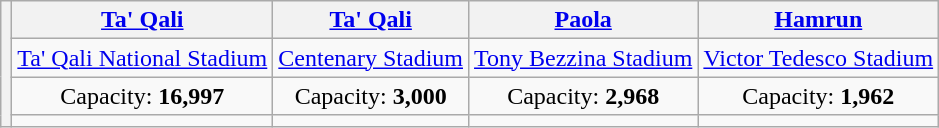<table class="wikitable" style="text-align:center">
<tr>
<th rowspan="5"></th>
<th><a href='#'>Ta' Qali</a></th>
<th><a href='#'>Ta' Qali</a></th>
<th><a href='#'>Paola</a></th>
<th><a href='#'>Hamrun</a></th>
</tr>
<tr>
<td><a href='#'>Ta' Qali National Stadium</a></td>
<td><a href='#'>Centenary Stadium</a></td>
<td><a href='#'>Tony Bezzina Stadium</a></td>
<td><a href='#'>Victor Tedesco Stadium</a></td>
</tr>
<tr>
<td>Capacity: <strong>16,997</strong></td>
<td>Capacity: <strong>3,000</strong></td>
<td>Capacity: <strong>2,968</strong></td>
<td>Capacity: <strong>1,962</strong></td>
</tr>
<tr>
<td></td>
<td></td>
<td></td>
<td></td>
</tr>
</table>
